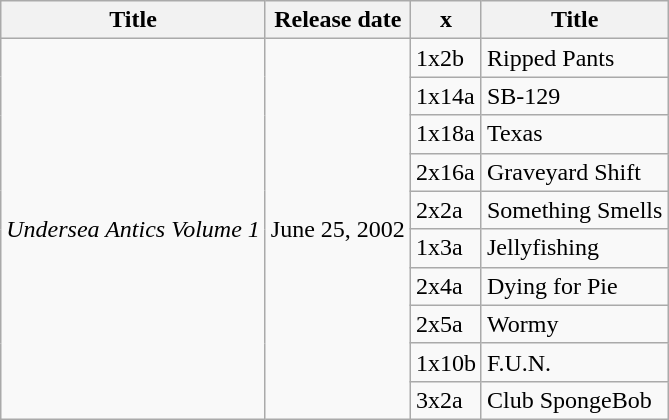<table class="wikitable">
<tr>
<th>Title</th>
<th>Release date</th>
<th>x</th>
<th>Title</th>
</tr>
<tr>
<td rowspan="10"><em>Undersea Antics Volume 1</em></td>
<td rowspan="10">June 25, 2002</td>
<td>1x2b</td>
<td>Ripped Pants</td>
</tr>
<tr>
<td>1x14a</td>
<td>SB-129</td>
</tr>
<tr>
<td>1x18a</td>
<td>Texas</td>
</tr>
<tr>
<td>2x16a</td>
<td>Graveyard Shift</td>
</tr>
<tr>
<td>2x2a</td>
<td>Something Smells</td>
</tr>
<tr>
<td>1x3a</td>
<td>Jellyfishing</td>
</tr>
<tr>
<td>2x4a</td>
<td>Dying for Pie</td>
</tr>
<tr>
<td>2x5a</td>
<td>Wormy</td>
</tr>
<tr>
<td>1x10b</td>
<td>F.U.N.</td>
</tr>
<tr>
<td>3x2a</td>
<td>Club SpongeBob</td>
</tr>
</table>
